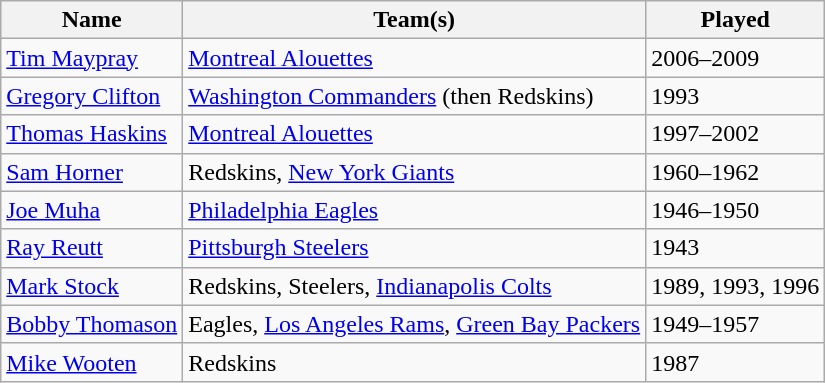<table class="wikitable">
<tr>
<th>Name</th>
<th>Team(s)</th>
<th>Played</th>
</tr>
<tr>
<td><a href='#'>Tim Maypray</a></td>
<td><a href='#'>Montreal Alouettes</a></td>
<td>2006–2009</td>
</tr>
<tr>
<td><a href='#'>Gregory Clifton</a></td>
<td><a href='#'>Washington Commanders</a> (then Redskins)</td>
<td>1993</td>
</tr>
<tr>
<td><a href='#'>Thomas Haskins</a></td>
<td><a href='#'>Montreal Alouettes</a></td>
<td>1997–2002</td>
</tr>
<tr>
<td><a href='#'>Sam Horner</a></td>
<td>Redskins, <a href='#'>New York Giants</a></td>
<td>1960–1962</td>
</tr>
<tr>
<td><a href='#'>Joe Muha</a></td>
<td><a href='#'>Philadelphia Eagles</a></td>
<td>1946–1950</td>
</tr>
<tr>
<td><a href='#'>Ray Reutt</a></td>
<td><a href='#'>Pittsburgh Steelers</a></td>
<td>1943</td>
</tr>
<tr>
<td><a href='#'>Mark Stock</a></td>
<td>Redskins, Steelers, <a href='#'>Indianapolis Colts</a></td>
<td>1989, 1993, 1996</td>
</tr>
<tr>
<td><a href='#'>Bobby Thomason</a></td>
<td>Eagles, <a href='#'>Los Angeles Rams</a>, <a href='#'>Green Bay Packers</a></td>
<td>1949–1957</td>
</tr>
<tr>
<td><a href='#'>Mike Wooten</a></td>
<td>Redskins</td>
<td>1987</td>
</tr>
</table>
